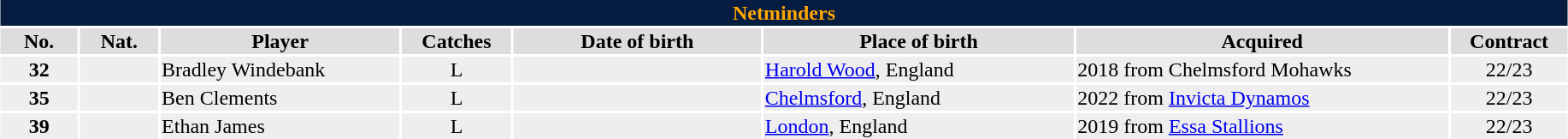<table class="toccolours"  style="width:97%; clear:both; margin:1.5em auto; text-align:center;">
<tr>
<th colspan="11" style="background:#061c41; color:#ffa600;">Netminders</th>
</tr>
<tr style="background:#ddd;">
<th width=5%>No.</th>
<th width=5%>Nat.</th>
<th !width=22%>Player</th>
<th width=7%>Catches</th>
<th width=16%>Date of birth</th>
<th width=20%>Place of birth</th>
<th width=24%>Acquired</th>
<td><strong>Contract</strong></td>
</tr>
<tr style="background:#eee;">
<td><strong>32</strong></td>
<td></td>
<td align="left">Bradley Windebank</td>
<td>L</td>
<td align="left"></td>
<td align="left"><a href='#'>Harold Wood</a>, England</td>
<td align="left">2018 from Chelmsford Mohawks</td>
<td>22/23</td>
</tr>
<tr style="background:#eee;">
<td><strong>35</strong></td>
<td></td>
<td align="left">Ben Clements</td>
<td>L</td>
<td align="left"></td>
<td align="left"><a href='#'>Chelmsford</a>, England</td>
<td align="left">2022 from <a href='#'>Invicta Dynamos</a></td>
<td>22/23</td>
</tr>
<tr style="background:#eee;">
<td><strong>39</strong></td>
<td></td>
<td align="left">Ethan James</td>
<td>L</td>
<td align="left"></td>
<td align="left"><a href='#'>London</a>, England</td>
<td align="left">2019 from <a href='#'>Essa Stallions</a></td>
<td>22/23</td>
</tr>
</table>
